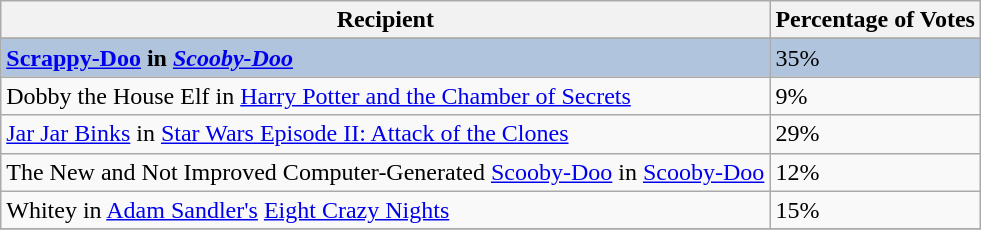<table class="wikitable sortable plainrowheaders" align="centre">
<tr>
<th>Recipient</th>
<th>Percentage of Votes</th>
</tr>
<tr>
</tr>
<tr style="background:#B0C4DE;">
<td><strong><a href='#'>Scrappy-Doo</a> in <em><a href='#'>Scooby-Doo</a><strong><em></td>
<td></strong>35%<strong></td>
</tr>
<tr>
<td>Dobby the House Elf in </em><a href='#'>Harry Potter and the Chamber of Secrets</a><em></td>
<td>9%</td>
</tr>
<tr>
<td><a href='#'>Jar Jar Binks</a> in </em><a href='#'>Star Wars Episode II: Attack of the Clones</a><em></td>
<td>29%</td>
</tr>
<tr>
<td>The New and Not Improved Computer-Generated <a href='#'>Scooby-Doo</a> in </em><a href='#'>Scooby-Doo</a><em></td>
<td>12%</td>
</tr>
<tr>
<td>Whitey in <a href='#'>Adam Sandler's</a> </em><a href='#'>Eight Crazy Nights</a><em></td>
<td>15%</td>
</tr>
<tr>
</tr>
</table>
